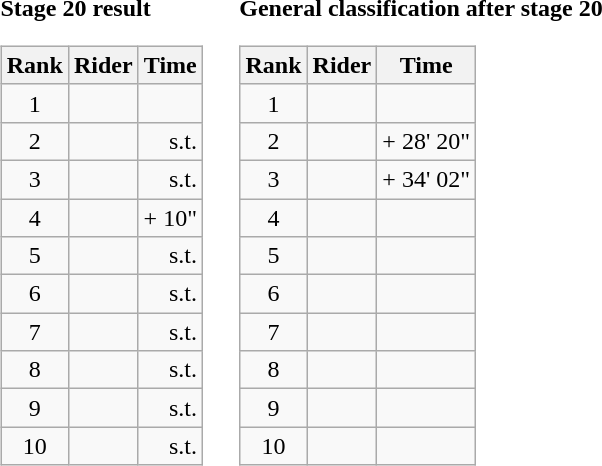<table>
<tr>
<td><strong>Stage 20 result</strong><br><table class="wikitable">
<tr>
<th scope="col">Rank</th>
<th scope="col">Rider</th>
<th scope="col">Time</th>
</tr>
<tr>
<td style="text-align:center;">1</td>
<td></td>
<td style="text-align:right;"></td>
</tr>
<tr>
<td style="text-align:center;">2</td>
<td></td>
<td style="text-align:right;">s.t.</td>
</tr>
<tr>
<td style="text-align:center;">3</td>
<td></td>
<td style="text-align:right;">s.t.</td>
</tr>
<tr>
<td style="text-align:center;">4</td>
<td></td>
<td style="text-align:right;">+ 10"</td>
</tr>
<tr>
<td style="text-align:center;">5</td>
<td></td>
<td style="text-align:right;">s.t.</td>
</tr>
<tr>
<td style="text-align:center;">6</td>
<td></td>
<td style="text-align:right;">s.t.</td>
</tr>
<tr>
<td style="text-align:center;">7</td>
<td></td>
<td style="text-align:right;">s.t.</td>
</tr>
<tr>
<td style="text-align:center;">8</td>
<td></td>
<td style="text-align:right;">s.t.</td>
</tr>
<tr>
<td style="text-align:center;">9</td>
<td></td>
<td style="text-align:right;">s.t.</td>
</tr>
<tr>
<td style="text-align:center;">10</td>
<td></td>
<td style="text-align:right;">s.t.</td>
</tr>
</table>
</td>
<td></td>
<td><strong>General classification after stage 20</strong><br><table class="wikitable">
<tr>
<th scope="col">Rank</th>
<th scope="col">Rider</th>
<th scope="col">Time</th>
</tr>
<tr>
<td style="text-align:center;">1</td>
<td></td>
<td style="text-align:right;"></td>
</tr>
<tr>
<td style="text-align:center;">2</td>
<td></td>
<td style="text-align:right;">+ 28' 20"</td>
</tr>
<tr>
<td style="text-align:center;">3</td>
<td></td>
<td style="text-align:right;">+ 34' 02"</td>
</tr>
<tr>
<td style="text-align:center;">4</td>
<td></td>
<td></td>
</tr>
<tr>
<td style="text-align:center;">5</td>
<td></td>
<td></td>
</tr>
<tr>
<td style="text-align:center;">6</td>
<td></td>
<td></td>
</tr>
<tr>
<td style="text-align:center;">7</td>
<td></td>
<td></td>
</tr>
<tr>
<td style="text-align:center;">8</td>
<td></td>
<td></td>
</tr>
<tr>
<td style="text-align:center;">9</td>
<td></td>
<td></td>
</tr>
<tr>
<td style="text-align:center;">10</td>
<td></td>
<td></td>
</tr>
</table>
</td>
</tr>
</table>
